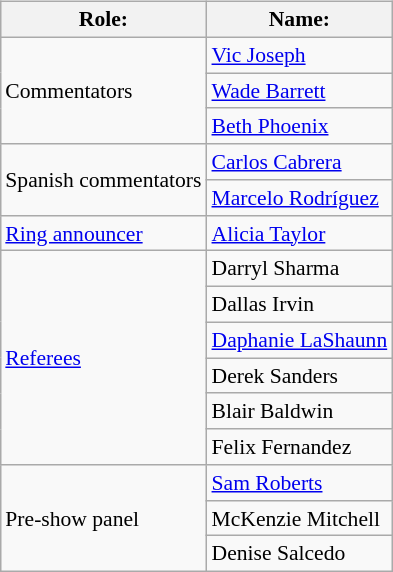<table class=wikitable style="font-size:90%; margin: 0.5em 0 0.5em 1em; float: right; clear: right;">
<tr>
<th>Role:</th>
<th>Name:</th>
</tr>
<tr>
<td rowspan=3>Commentators</td>
<td><a href='#'>Vic Joseph</a></td>
</tr>
<tr>
<td><a href='#'>Wade Barrett</a></td>
</tr>
<tr>
<td><a href='#'>Beth Phoenix</a></td>
</tr>
<tr>
<td rowspan=2>Spanish commentators</td>
<td><a href='#'>Carlos Cabrera</a></td>
</tr>
<tr>
<td><a href='#'>Marcelo Rodríguez</a></td>
</tr>
<tr>
<td rowspan=1><a href='#'>Ring announcer</a></td>
<td><a href='#'>Alicia Taylor</a></td>
</tr>
<tr>
<td rowspan=6><a href='#'>Referees</a></td>
<td>Darryl Sharma</td>
</tr>
<tr>
<td>Dallas Irvin</td>
</tr>
<tr>
<td><a href='#'>Daphanie LaShaunn</a></td>
</tr>
<tr>
<td>Derek Sanders</td>
</tr>
<tr>
<td>Blair Baldwin</td>
</tr>
<tr>
<td>Felix Fernandez</td>
</tr>
<tr>
<td rowspan=3>Pre-show panel</td>
<td><a href='#'>Sam Roberts</a></td>
</tr>
<tr>
<td>McKenzie Mitchell</td>
</tr>
<tr>
<td>Denise Salcedo</td>
</tr>
</table>
